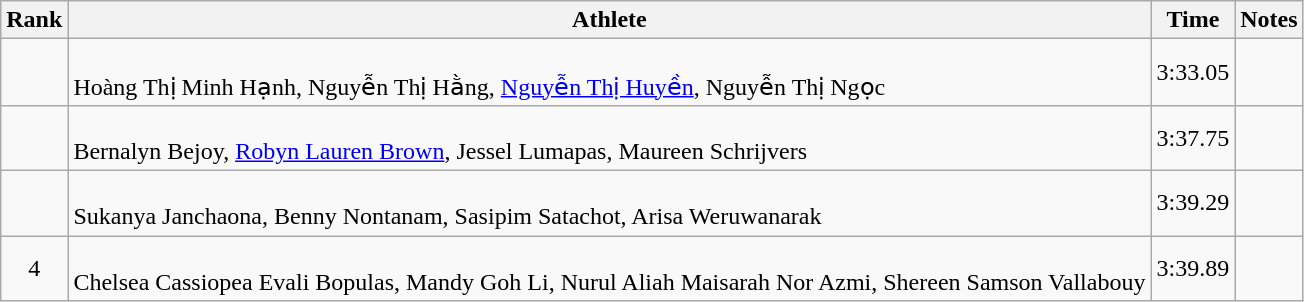<table class="wikitable sortable" style="text-align:center">
<tr>
<th>Rank</th>
<th>Athlete</th>
<th>Time</th>
<th>Notes</th>
</tr>
<tr>
<td></td>
<td align=left><br> Hoàng Thị Minh Hạnh, Nguyễn Thị Hằng, <a href='#'>Nguyễn Thị Huyền</a>, Nguyễn Thị Ngọc</td>
<td>3:33.05</td>
<td></td>
</tr>
<tr>
<td></td>
<td align=left><br> Bernalyn Bejoy, <a href='#'>Robyn Lauren Brown</a>, Jessel Lumapas, Maureen Schrijvers</td>
<td>3:37.75</td>
<td></td>
</tr>
<tr>
<td></td>
<td align=left><br> Sukanya Janchaona, Benny Nontanam, Sasipim Satachot, Arisa Weruwanarak</td>
<td>3:39.29</td>
<td></td>
</tr>
<tr>
<td>4</td>
<td align=left><br> Chelsea Cassiopea Evali Bopulas, Mandy Goh Li, Nurul Aliah Maisarah Nor Azmi, Shereen Samson Vallabouy</td>
<td>3:39.89</td>
<td></td>
</tr>
</table>
